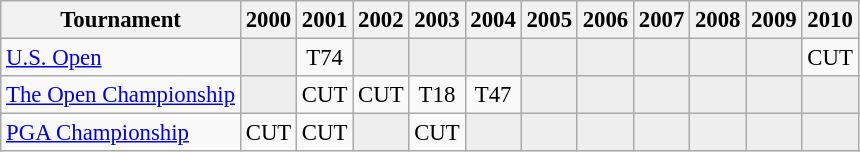<table class="wikitable" style="font-size:95%;text-align:center;">
<tr>
<th>Tournament</th>
<th>2000</th>
<th>2001</th>
<th>2002</th>
<th>2003</th>
<th>2004</th>
<th>2005</th>
<th>2006</th>
<th>2007</th>
<th>2008</th>
<th>2009</th>
<th>2010</th>
</tr>
<tr>
<td align=left><a href='#'>U.S. Open</a></td>
<td style="background:#eeeeee;"></td>
<td>T74</td>
<td style="background:#eeeeee;"></td>
<td style="background:#eeeeee;"></td>
<td style="background:#eeeeee;"></td>
<td style="background:#eeeeee;"></td>
<td style="background:#eeeeee;"></td>
<td style="background:#eeeeee;"></td>
<td style="background:#eeeeee;"></td>
<td style="background:#eeeeee;"></td>
<td>CUT</td>
</tr>
<tr>
<td align=left><a href='#'>The Open Championship</a></td>
<td style="background:#eeeeee;"></td>
<td>CUT</td>
<td>CUT</td>
<td>T18</td>
<td>T47</td>
<td style="background:#eeeeee;"></td>
<td style="background:#eeeeee;"></td>
<td style="background:#eeeeee;"></td>
<td style="background:#eeeeee;"></td>
<td style="background:#eeeeee;"></td>
<td style="background:#eeeeee;"></td>
</tr>
<tr>
<td align=left><a href='#'>PGA Championship</a></td>
<td>CUT</td>
<td>CUT</td>
<td style="background:#eeeeee;"></td>
<td>CUT</td>
<td style="background:#eeeeee;"></td>
<td style="background:#eeeeee;"></td>
<td style="background:#eeeeee;"></td>
<td style="background:#eeeeee;"></td>
<td style="background:#eeeeee;"></td>
<td style="background:#eeeeee;"></td>
<td style="background:#eeeeee;"></td>
</tr>
</table>
